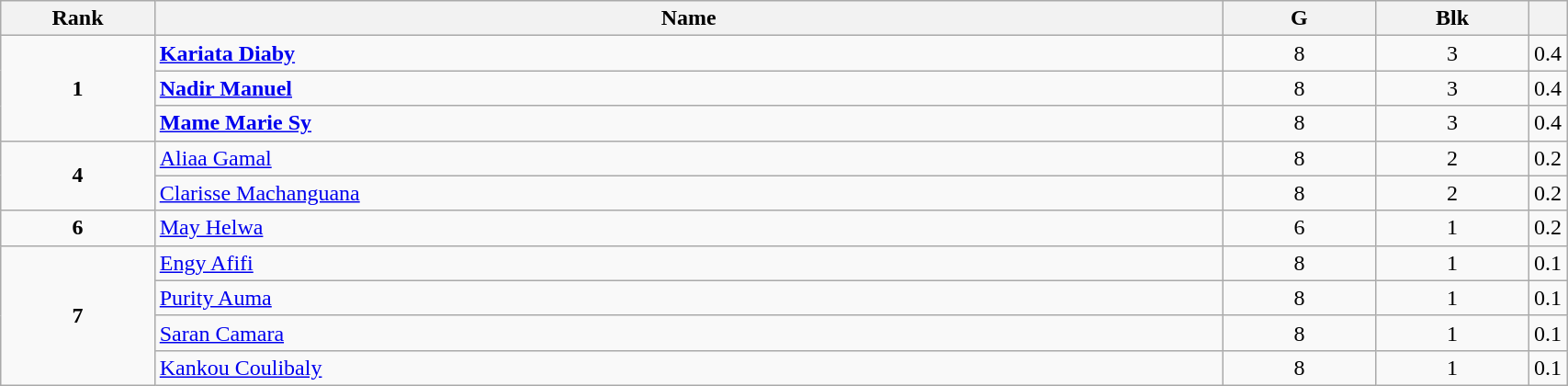<table class="wikitable" style="width:90%;">
<tr>
<th style="width:10%;">Rank</th>
<th style="width:70%;">Name</th>
<th style="width:10%;">G</th>
<th style="width:10%;">Blk</th>
<th style="width:10%;"></th>
</tr>
<tr align=center>
<td rowspan=3><strong>1</strong></td>
<td align=left> <strong><a href='#'>Kariata Diaby</a></strong></td>
<td>8</td>
<td>3</td>
<td>0.4</td>
</tr>
<tr align=center>
<td align=left> <strong><a href='#'>Nadir Manuel</a></strong></td>
<td>8</td>
<td>3</td>
<td>0.4</td>
</tr>
<tr align=center>
<td align=left> <strong><a href='#'>Mame Marie Sy</a></strong></td>
<td>8</td>
<td>3</td>
<td>0.4</td>
</tr>
<tr align=center>
<td rowspan=2><strong>4</strong></td>
<td align=left> <a href='#'>Aliaa Gamal</a></td>
<td>8</td>
<td>2</td>
<td>0.2</td>
</tr>
<tr align=center>
<td align=left> <a href='#'>Clarisse Machanguana</a></td>
<td>8</td>
<td>2</td>
<td>0.2</td>
</tr>
<tr align=center>
<td><strong>6</strong></td>
<td align=left> <a href='#'>May Helwa</a></td>
<td>6</td>
<td>1</td>
<td>0.2</td>
</tr>
<tr align=center>
<td rowspan=4><strong>7</strong></td>
<td align=left> <a href='#'>Engy Afifi</a></td>
<td>8</td>
<td>1</td>
<td>0.1</td>
</tr>
<tr align=center>
<td align=left> <a href='#'>Purity Auma</a></td>
<td>8</td>
<td>1</td>
<td>0.1</td>
</tr>
<tr align=center>
<td align=left> <a href='#'>Saran Camara</a></td>
<td>8</td>
<td>1</td>
<td>0.1</td>
</tr>
<tr align=center>
<td align=left> <a href='#'>Kankou Coulibaly</a></td>
<td>8</td>
<td>1</td>
<td>0.1</td>
</tr>
</table>
